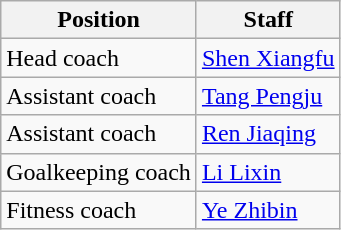<table class="wikitable">
<tr>
<th>Position</th>
<th>Staff</th>
</tr>
<tr>
<td>Head coach</td>
<td> <a href='#'>Shen Xiangfu</a></td>
</tr>
<tr>
<td>Assistant coach</td>
<td> <a href='#'>Tang Pengju</a></td>
</tr>
<tr>
<td>Assistant coach</td>
<td> <a href='#'>Ren Jiaqing</a></td>
</tr>
<tr>
<td>Goalkeeping coach</td>
<td> <a href='#'>Li Lixin</a></td>
</tr>
<tr>
<td>Fitness coach</td>
<td> <a href='#'>Ye Zhibin</a></td>
</tr>
</table>
